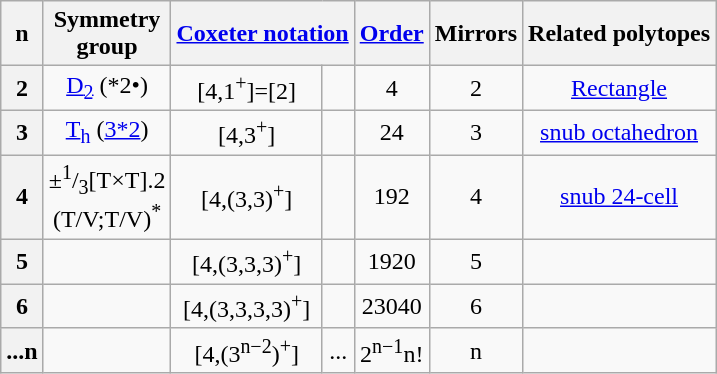<table class="wikitable">
<tr>
<th>n</th>
<th>Symmetry<br>group</th>
<th colspan=2><a href='#'>Coxeter notation</a></th>
<th><a href='#'>Order</a></th>
<th>Mirrors</th>
<th>Related polytopes</th>
</tr>
<tr align=center>
<th>2</th>
<td><a href='#'>D<sub>2</sub></a> (*2•)</td>
<td>[4,1<sup>+</sup>]=[2]</td>
<td></td>
<td>4</td>
<td>2</td>
<td><a href='#'>Rectangle</a></td>
</tr>
<tr align=center>
<th>3</th>
<td><a href='#'>T<sub>h</sub></a> (<a href='#'>3*2</a>)</td>
<td>[4,3<sup>+</sup>]</td>
<td></td>
<td>24</td>
<td>3</td>
<td><a href='#'>snub octahedron</a></td>
</tr>
<tr align=center>
<th>4</th>
<td>±<sup>1</sup>/<sub>3</sub>[T×T].2 <br>(T/V;T/V)<sup>*</sup> </td>
<td>[4,(3,3)<sup>+</sup>]</td>
<td></td>
<td>192</td>
<td>4</td>
<td><a href='#'>snub 24-cell</a></td>
</tr>
<tr align=center>
<th>5</th>
<td> </td>
<td>[4,(3,3,3)<sup>+</sup>]</td>
<td></td>
<td>1920</td>
<td>5</td>
<td></td>
</tr>
<tr align=center>
<th>6</th>
<td> </td>
<td>[4,(3,3,3,3)<sup>+</sup>]</td>
<td></td>
<td>23040</td>
<td>6</td>
<td></td>
</tr>
<tr align=center>
<th>...n</th>
<td> </td>
<td>[4,(3<sup>n−2</sup>)<sup>+</sup>]</td>
<td>...</td>
<td>2<sup>n−1</sup>n!</td>
<td>n</td>
<td></td>
</tr>
</table>
